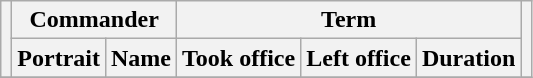<table class="wikitable" style="text-align:center;">
<tr>
<th rowspan="2"></th>
<th colspan="2">Commander</th>
<th colspan="3">Term</th>
<th rowspan=2></th>
</tr>
<tr>
<th>Portrait</th>
<th>Name</th>
<th>Took office</th>
<th>Left office</th>
<th>Duration</th>
</tr>
<tr>
</tr>
</table>
